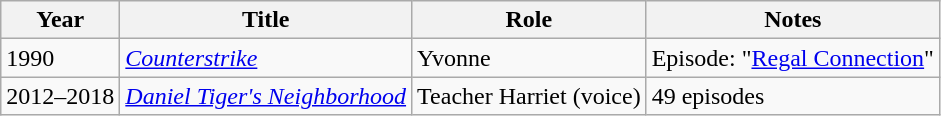<table class="wikitable sortable">
<tr>
<th>Year</th>
<th>Title</th>
<th>Role</th>
<th>Notes</th>
</tr>
<tr>
<td>1990</td>
<td><em><a href='#'>Counterstrike</a></em></td>
<td>Yvonne</td>
<td>Episode: "<a href='#'>Regal Connection</a>" </td>
</tr>
<tr>
<td>2012–2018</td>
<td><em><a href='#'>Daniel Tiger's Neighborhood</a></em></td>
<td>Teacher Harriet (voice)</td>
<td>49 episodes</td>
</tr>
</table>
